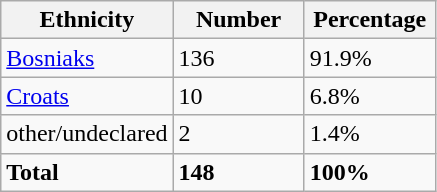<table class="wikitable">
<tr>
<th width="100px">Ethnicity</th>
<th width="80px">Number</th>
<th width="80px">Percentage</th>
</tr>
<tr>
<td><a href='#'>Bosniaks</a></td>
<td>136</td>
<td>91.9%</td>
</tr>
<tr>
<td><a href='#'>Croats</a></td>
<td>10</td>
<td>6.8%</td>
</tr>
<tr>
<td>other/undeclared</td>
<td>2</td>
<td>1.4%</td>
</tr>
<tr>
<td><strong>Total</strong></td>
<td><strong>148</strong></td>
<td><strong>100%</strong></td>
</tr>
</table>
